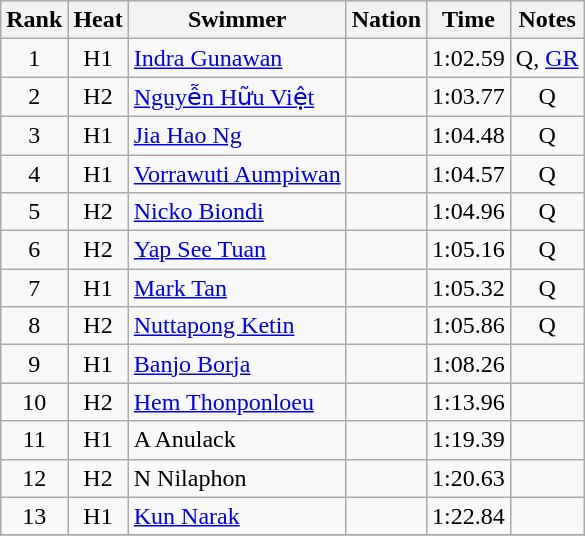<table class="wikitable sortable" style="text-align:center">
<tr>
<th>Rank</th>
<th>Heat</th>
<th>Swimmer</th>
<th>Nation</th>
<th>Time</th>
<th>Notes</th>
</tr>
<tr>
<td>1</td>
<td>H1</td>
<td align=left><a href='#'>Indra Gunawan</a></td>
<td align=left></td>
<td>1:02.59</td>
<td>Q, <a href='#'>GR</a></td>
</tr>
<tr>
<td>2</td>
<td>H2</td>
<td align=left><a href='#'>Nguyễn Hữu Việt</a></td>
<td align=left></td>
<td>1:03.77</td>
<td>Q</td>
</tr>
<tr>
<td>3</td>
<td>H1</td>
<td align=left><a href='#'>Jia Hao Ng</a></td>
<td align=left></td>
<td>1:04.48</td>
<td>Q</td>
</tr>
<tr>
<td>4</td>
<td>H1</td>
<td align=left><a href='#'>Vorrawuti Aumpiwan</a></td>
<td align=left></td>
<td>1:04.57</td>
<td>Q</td>
</tr>
<tr>
<td>5</td>
<td>H2</td>
<td align=left><a href='#'>Nicko Biondi</a></td>
<td align=left></td>
<td>1:04.96</td>
<td>Q</td>
</tr>
<tr>
<td>6</td>
<td>H2</td>
<td align=left><a href='#'>Yap See Tuan</a></td>
<td align=left></td>
<td>1:05.16</td>
<td>Q</td>
</tr>
<tr>
<td>7</td>
<td>H1</td>
<td align=left><a href='#'>Mark Tan</a></td>
<td align=left></td>
<td>1:05.32</td>
<td>Q</td>
</tr>
<tr>
<td>8</td>
<td>H2</td>
<td align=left><a href='#'>Nuttapong Ketin</a></td>
<td align=left></td>
<td>1:05.86</td>
<td>Q</td>
</tr>
<tr>
<td>9</td>
<td>H1</td>
<td align=left><a href='#'>Banjo Borja</a></td>
<td align=left></td>
<td>1:08.26</td>
<td></td>
</tr>
<tr>
<td>10</td>
<td>H2</td>
<td align=left><a href='#'>Hem Thonponloeu</a></td>
<td align=left></td>
<td>1:13.96</td>
<td></td>
</tr>
<tr>
<td>11</td>
<td>H1</td>
<td align=left>A Anulack</td>
<td align=left></td>
<td>1:19.39</td>
<td></td>
</tr>
<tr>
<td>12</td>
<td>H2</td>
<td align=left>N Nilaphon</td>
<td align=left></td>
<td>1:20.63</td>
<td></td>
</tr>
<tr>
<td>13</td>
<td>H1</td>
<td align=left><a href='#'>Kun Narak</a></td>
<td align=left></td>
<td>1:22.84</td>
<td></td>
</tr>
<tr>
</tr>
</table>
